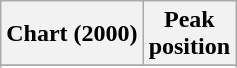<table class="wikitable sortable plainrowheaders" style="text-align:center">
<tr>
<th scope="col">Chart (2000)</th>
<th scope="col">Peak<br>position</th>
</tr>
<tr>
</tr>
<tr>
</tr>
<tr>
</tr>
</table>
